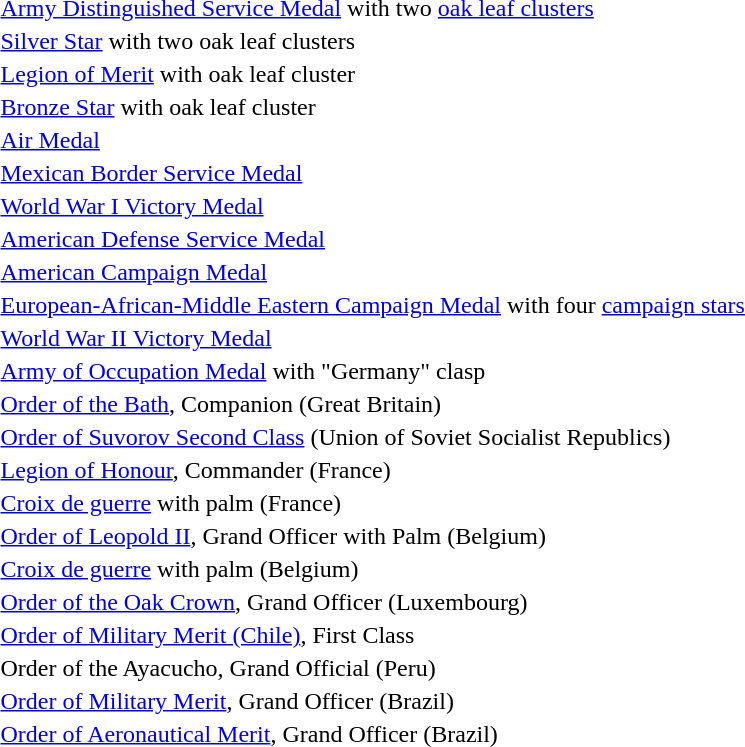<table>
<tr>
<td></td>
<td><a href='#'>Army Distinguished Service Medal</a> with two <a href='#'>oak leaf clusters</a></td>
</tr>
<tr>
<td></td>
<td><a href='#'>Silver Star</a> with two oak leaf clusters</td>
</tr>
<tr>
<td></td>
<td><a href='#'>Legion of Merit</a> with oak leaf cluster</td>
</tr>
<tr>
<td></td>
<td><a href='#'>Bronze Star</a> with oak leaf cluster</td>
</tr>
<tr>
<td></td>
<td><a href='#'>Air Medal</a></td>
</tr>
<tr>
<td></td>
<td><a href='#'>Mexican Border Service Medal</a></td>
</tr>
<tr>
<td></td>
<td><a href='#'>World War I Victory Medal</a></td>
</tr>
<tr>
<td></td>
<td><a href='#'>American Defense Service Medal</a></td>
</tr>
<tr>
<td></td>
<td><a href='#'>American Campaign Medal</a></td>
</tr>
<tr>
<td></td>
<td><a href='#'>European-African-Middle Eastern Campaign Medal</a> with four <a href='#'>campaign stars</a></td>
</tr>
<tr>
<td></td>
<td><a href='#'>World War II Victory Medal</a></td>
</tr>
<tr>
<td></td>
<td><a href='#'>Army of Occupation Medal</a> with "Germany" clasp</td>
</tr>
<tr>
<td></td>
<td><a href='#'>Order of the Bath</a>, Companion (Great Britain)</td>
</tr>
<tr>
<td></td>
<td><a href='#'>Order of Suvorov Second Class</a> (Union of Soviet Socialist Republics)</td>
</tr>
<tr>
<td></td>
<td><a href='#'>Legion of Honour</a>, Commander (France)</td>
</tr>
<tr>
<td></td>
<td><a href='#'>Croix de guerre</a> with palm (France)</td>
</tr>
<tr>
<td><span></span></td>
<td><a href='#'>Order of Leopold II</a>, Grand Officer with Palm (Belgium)</td>
</tr>
<tr>
<td></td>
<td><a href='#'>Croix de guerre</a> with palm (Belgium)</td>
</tr>
<tr>
<td></td>
<td><a href='#'>Order of the Oak Crown</a>, Grand Officer (Luxembourg)</td>
</tr>
<tr>
<td></td>
<td><a href='#'>Order of Military Merit (Chile)</a>, First Class</td>
</tr>
<tr>
<td></td>
<td>Order of the Ayacucho, Grand Official (Peru)</td>
</tr>
<tr>
<td></td>
<td><a href='#'>Order of Military Merit</a>, Grand Officer (Brazil)</td>
</tr>
<tr>
<td></td>
<td><a href='#'>Order of Aeronautical Merit</a>, Grand Officer (Brazil)</td>
</tr>
</table>
